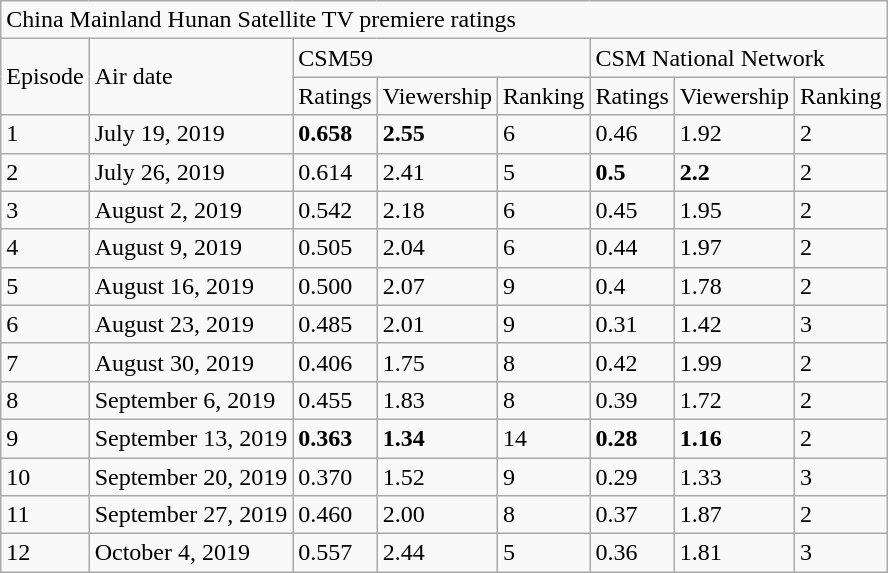<table class="wikitable sortable mw-collapsible">
<tr>
<td colspan="8">China Mainland Hunan Satellite TV premiere ratings</td>
</tr>
<tr>
<td rowspan="2">Episode</td>
<td rowspan="2">Air date</td>
<td colspan="3">CSM59</td>
<td colspan="3">CSM National Network</td>
</tr>
<tr>
<td>Ratings</td>
<td>Viewership</td>
<td>Ranking</td>
<td>Ratings</td>
<td>Viewership</td>
<td>Ranking</td>
</tr>
<tr>
<td>1</td>
<td>July 19, 2019</td>
<td><strong>0.658</strong></td>
<td><strong>2.55</strong></td>
<td>6</td>
<td>0.46</td>
<td>1.92</td>
<td>2</td>
</tr>
<tr>
<td>2</td>
<td>July 26, 2019</td>
<td>0.614</td>
<td>2.41</td>
<td>5</td>
<td><strong>0.5</strong></td>
<td><strong>2.2</strong></td>
<td>2</td>
</tr>
<tr>
<td>3</td>
<td>August 2, 2019</td>
<td>0.542</td>
<td>2.18</td>
<td>6</td>
<td>0.45</td>
<td>1.95</td>
<td>2</td>
</tr>
<tr>
<td>4</td>
<td>August 9, 2019</td>
<td>0.505</td>
<td>2.04</td>
<td>6</td>
<td>0.44</td>
<td>1.97</td>
<td>2</td>
</tr>
<tr>
<td>5</td>
<td>August 16, 2019</td>
<td>0.500</td>
<td>2.07</td>
<td>9</td>
<td>0.4</td>
<td>1.78</td>
<td>2</td>
</tr>
<tr>
<td>6</td>
<td>August 23, 2019</td>
<td>0.485</td>
<td>2.01</td>
<td>9</td>
<td>0.31</td>
<td>1.42</td>
<td>3</td>
</tr>
<tr>
<td>7</td>
<td>August 30, 2019</td>
<td>0.406</td>
<td>1.75</td>
<td>8</td>
<td>0.42</td>
<td>1.99</td>
<td>2</td>
</tr>
<tr>
<td>8</td>
<td>September 6, 2019</td>
<td>0.455</td>
<td>1.83</td>
<td>8</td>
<td>0.39</td>
<td>1.72</td>
<td>2</td>
</tr>
<tr>
<td>9</td>
<td>September 13, 2019</td>
<td><strong>0.363</strong></td>
<td><strong>1.34</strong></td>
<td>14</td>
<td><strong>0.28</strong></td>
<td><strong>1.16</strong></td>
<td>2</td>
</tr>
<tr>
<td>10</td>
<td>September 20, 2019</td>
<td>0.370</td>
<td>1.52</td>
<td>9</td>
<td>0.29</td>
<td>1.33</td>
<td>3</td>
</tr>
<tr>
<td>11</td>
<td>September 27, 2019</td>
<td>0.460</td>
<td>2.00</td>
<td>8</td>
<td>0.37</td>
<td>1.87</td>
<td>2</td>
</tr>
<tr>
<td>12</td>
<td>October 4, 2019</td>
<td>0.557</td>
<td>2.44</td>
<td>5</td>
<td>0.36</td>
<td>1.81</td>
<td>3</td>
</tr>
</table>
